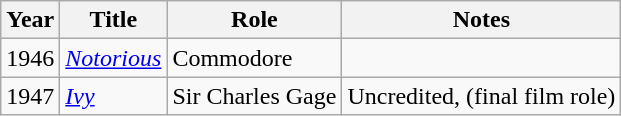<table class="wikitable">
<tr>
<th>Year</th>
<th>Title</th>
<th>Role</th>
<th>Notes</th>
</tr>
<tr>
<td>1946</td>
<td><em><a href='#'>Notorious</a></em></td>
<td>Commodore</td>
<td></td>
</tr>
<tr>
<td>1947</td>
<td><em><a href='#'>Ivy</a></em></td>
<td>Sir Charles Gage</td>
<td>Uncredited, (final film role)</td>
</tr>
</table>
